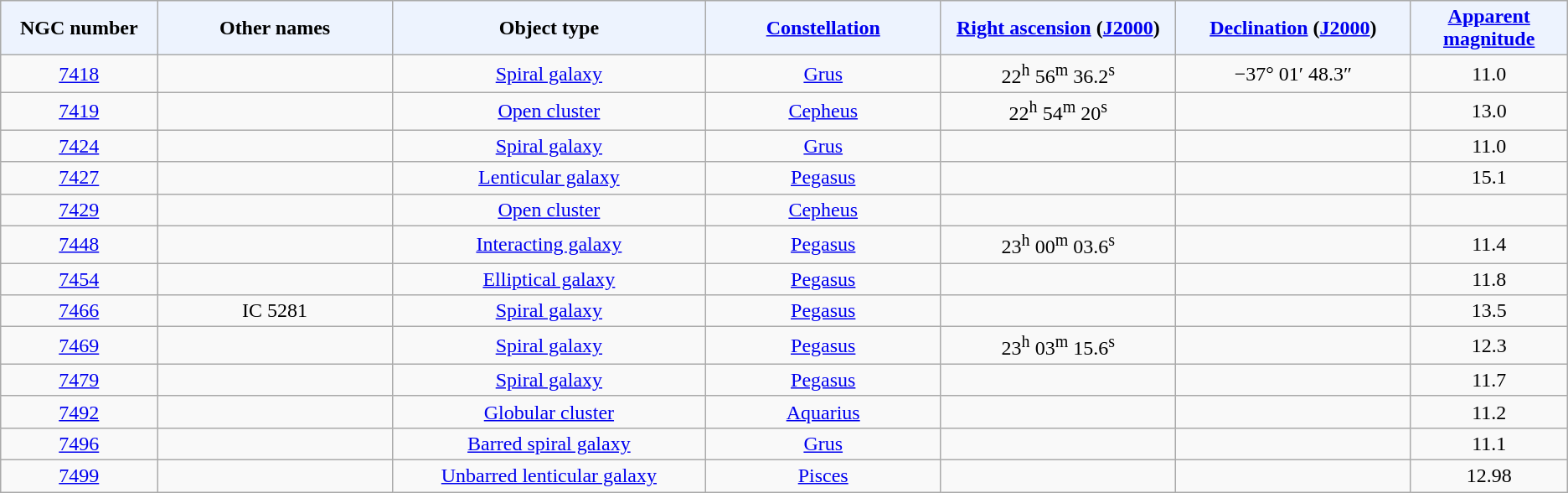<table class="wikitable sortable sticky-header sort-under" style="text-align: center;">
<tr>
<th style="background-color:#edf3fe; width: 10%;">NGC number</th>
<th style="background-color:#edf3fe; width: 15%;">Other names</th>
<th style="background-color:#edf3fe; width: 20%;">Object type</th>
<th style="background-color:#edf3fe; width: 15%;"><a href='#'>Constellation</a></th>
<th style="background-color:#edf3fe; width: 15%;"><a href='#'>Right ascension</a> (<a href='#'>J2000</a>)</th>
<th style="background-color:#edf3fe; width: 15%;"><a href='#'>Declination</a> (<a href='#'>J2000</a>)</th>
<th style="background-color:#edf3fe; width: 10%;"><a href='#'>Apparent magnitude</a></th>
</tr>
<tr>
<td><a href='#'>7418</a></td>
<td></td>
<td><a href='#'>Spiral galaxy</a></td>
<td><a href='#'>Grus</a></td>
<td>22<sup>h</sup> 56<sup>m</sup> 36.2<sup>s</sup></td>
<td>−37° 01′ 48.3″</td>
<td>11.0</td>
</tr>
<tr>
<td><a href='#'>7419</a></td>
<td></td>
<td><a href='#'>Open cluster</a></td>
<td><a href='#'>Cepheus</a></td>
<td>22<sup>h</sup> 54<sup>m</sup> 20<sup>s</sup></td>
<td></td>
<td>13.0</td>
</tr>
<tr>
<td><a href='#'>7424</a></td>
<td></td>
<td><a href='#'>Spiral galaxy</a></td>
<td><a href='#'>Grus</a></td>
<td></td>
<td></td>
<td>11.0</td>
</tr>
<tr>
<td><a href='#'>7427</a></td>
<td></td>
<td><a href='#'>Lenticular galaxy</a></td>
<td><a href='#'>Pegasus</a></td>
<td></td>
<td></td>
<td>15.1</td>
</tr>
<tr>
<td><a href='#'>7429</a></td>
<td></td>
<td><a href='#'>Open cluster</a></td>
<td><a href='#'>Cepheus</a></td>
<td></td>
<td></td>
<td></td>
</tr>
<tr>
<td><a href='#'>7448</a></td>
<td></td>
<td><a href='#'>Interacting galaxy</a></td>
<td><a href='#'>Pegasus</a></td>
<td>23<sup>h</sup> 00<sup>m</sup> 03.6<sup>s</sup></td>
<td></td>
<td>11.4</td>
</tr>
<tr>
<td><a href='#'>7454</a></td>
<td></td>
<td><a href='#'>Elliptical galaxy</a></td>
<td><a href='#'>Pegasus</a></td>
<td></td>
<td></td>
<td>11.8</td>
</tr>
<tr>
<td><a href='#'>7466</a></td>
<td>IC 5281</td>
<td><a href='#'>Spiral galaxy</a></td>
<td><a href='#'>Pegasus</a></td>
<td></td>
<td></td>
<td>13.5</td>
</tr>
<tr>
<td><a href='#'>7469</a></td>
<td></td>
<td><a href='#'>Spiral galaxy</a></td>
<td><a href='#'>Pegasus</a></td>
<td>23<sup>h</sup> 03<sup>m</sup> 15.6<sup>s</sup></td>
<td></td>
<td>12.3</td>
</tr>
<tr>
<td><a href='#'>7479</a></td>
<td></td>
<td><a href='#'>Spiral galaxy</a></td>
<td><a href='#'>Pegasus</a></td>
<td></td>
<td></td>
<td>11.7</td>
</tr>
<tr>
<td><a href='#'>7492</a></td>
<td></td>
<td><a href='#'>Globular cluster</a></td>
<td><a href='#'>Aquarius</a></td>
<td></td>
<td></td>
<td>11.2</td>
</tr>
<tr>
<td><a href='#'>7496</a></td>
<td></td>
<td><a href='#'>Barred spiral galaxy</a></td>
<td><a href='#'>Grus</a></td>
<td></td>
<td></td>
<td>11.1</td>
</tr>
<tr>
<td><a href='#'>7499</a></td>
<td></td>
<td><a href='#'>Unbarred lenticular galaxy</a></td>
<td><a href='#'>Pisces</a></td>
<td></td>
<td></td>
<td>12.98</td>
</tr>
</table>
